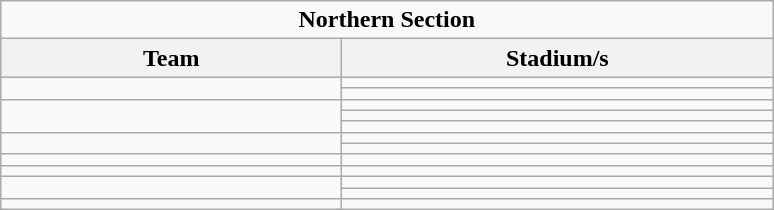<table class="wikitable">
<tr>
<td colspan=3 align=center><strong>Northern Section</strong></td>
</tr>
<tr>
<th width="220">Team</th>
<th width="280">Stadium/s</th>
</tr>
<tr>
<td rowspan=2></td>
<td></td>
</tr>
<tr>
<td></td>
</tr>
<tr>
<td rowspan=3></td>
<td></td>
</tr>
<tr>
<td></td>
</tr>
<tr>
<td></td>
</tr>
<tr>
<td rowspan=2></td>
<td></td>
</tr>
<tr>
<td></td>
</tr>
<tr>
<td></td>
<td></td>
</tr>
<tr>
<td></td>
<td></td>
</tr>
<tr>
<td rowspan=2></td>
<td></td>
</tr>
<tr>
<td></td>
</tr>
<tr>
<td></td>
<td></td>
</tr>
</table>
